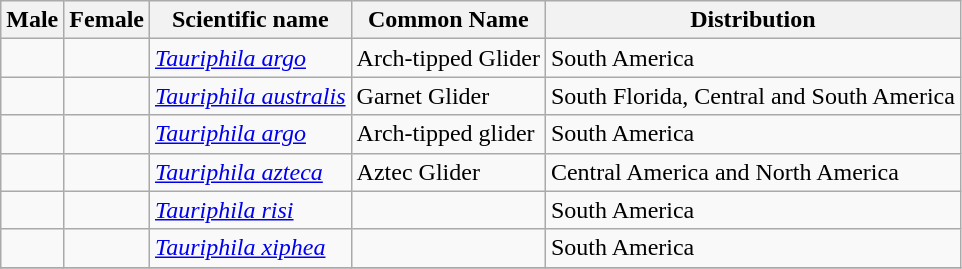<table class="wikitable">
<tr>
<th>Male</th>
<th>Female</th>
<th>Scientific name</th>
<th>Common Name</th>
<th>Distribution</th>
</tr>
<tr>
<td></td>
<td></td>
<td><em><a href='#'>Tauriphila argo</a></em> </td>
<td>Arch-tipped Glider</td>
<td>South America</td>
</tr>
<tr>
<td></td>
<td></td>
<td><em><a href='#'>Tauriphila australis</a></em> </td>
<td>Garnet Glider</td>
<td>South Florida, Central and South America</td>
</tr>
<tr>
<td></td>
<td></td>
<td><em><a href='#'>Tauriphila argo</a></em> </td>
<td>Arch-tipped glider</td>
<td>South America</td>
</tr>
<tr>
<td></td>
<td></td>
<td><em><a href='#'>Tauriphila azteca</a></em> </td>
<td>Aztec Glider</td>
<td>Central America and North America</td>
</tr>
<tr>
<td></td>
<td></td>
<td><em><a href='#'>Tauriphila risi</a></em> </td>
<td></td>
<td>South America</td>
</tr>
<tr>
<td></td>
<td></td>
<td><em><a href='#'>Tauriphila xiphea</a></em> </td>
<td></td>
<td>South America</td>
</tr>
<tr>
</tr>
</table>
